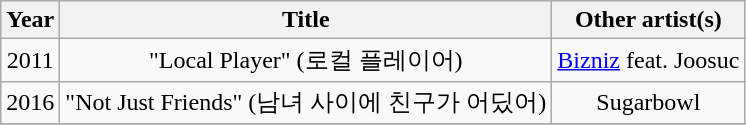<table class="wikitable" style="text-align: center;">
<tr>
<th>Year</th>
<th>Title</th>
<th>Other artist(s)</th>
</tr>
<tr>
<td>2011</td>
<td>"Local Player" (로컬 플레이어)</td>
<td><a href='#'>Bizniz</a> feat. Joosuc</td>
</tr>
<tr>
<td>2016</td>
<td>"Not Just Friends" (남녀 사이에 친구가 어딨어)</td>
<td>Sugarbowl</td>
</tr>
<tr>
</tr>
</table>
